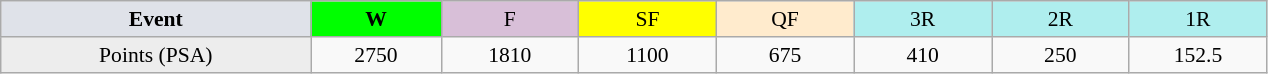<table class=wikitable style=font-size:90%;text-align:center>
<tr>
<td width=200 colspan=1 bgcolor=#dfe2e9><strong>Event</strong></td>
<td width=80 bgcolor=lime><strong>W</strong></td>
<td width=85 bgcolor=#D8BFD8>F</td>
<td width=85 bgcolor=#FFFF00>SF</td>
<td width=85 bgcolor=#ffebcd>QF</td>
<td width=85 bgcolor=#afeeee>3R</td>
<td width=85 bgcolor=#afeeee>2R</td>
<td width=85 bgcolor=#afeeee>1R</td>
</tr>
<tr>
<td bgcolor=#EDEDED>Points (PSA)</td>
<td>2750</td>
<td>1810</td>
<td>1100</td>
<td>675</td>
<td>410</td>
<td>250</td>
<td>152.5</td>
</tr>
</table>
